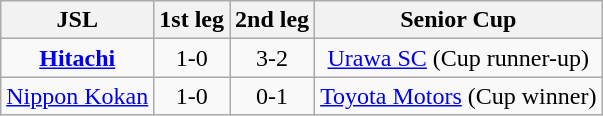<table class="wikitable">
<tr align=center>
<th>JSL</th>
<th>1st leg</th>
<th>2nd leg</th>
<th>Senior Cup</th>
</tr>
<tr align=center>
<td><strong><a href='#'>Hitachi</a></strong></td>
<td>1-0</td>
<td>3-2</td>
<td><a href='#'>Urawa SC</a> (Cup runner-up)</td>
</tr>
<tr align=center>
<td><a href='#'>Nippon Kokan</a></td>
<td>1-0</td>
<td>0-1</td>
<td><a href='#'>Toyota Motors</a> (Cup winner)</td>
</tr>
</table>
